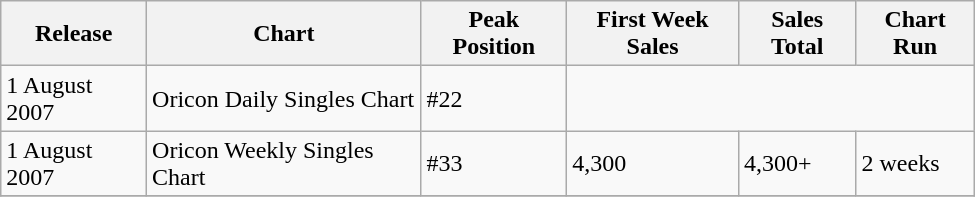<table class="wikitable" width="650px">
<tr>
<th align="left">Release</th>
<th align="left">Chart</th>
<th align="left">Peak Position</th>
<th align="left">First Week Sales</th>
<th align="left">Sales Total</th>
<th align="left">Chart Run</th>
</tr>
<tr>
<td align="left">1 August 2007</td>
<td align="left">Oricon Daily Singles Chart</td>
<td align="left">#22</td>
</tr>
<tr>
<td align="left">1 August 2007</td>
<td align="left">Oricon Weekly Singles Chart</td>
<td align="left">#33</td>
<td align="left">4,300</td>
<td align="left">4,300+</td>
<td align="left">2 weeks</td>
</tr>
<tr>
</tr>
</table>
